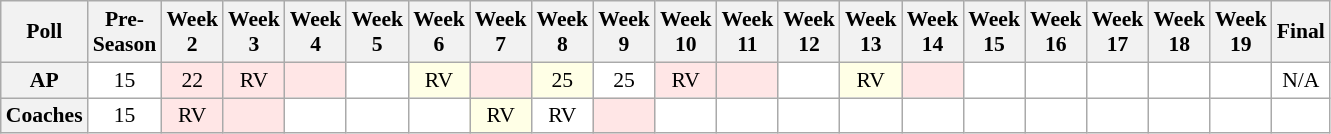<table class="wikitable" style="white-space:nowrap;font-size:90%">
<tr>
<th>Poll</th>
<th>Pre-<br>Season</th>
<th>Week<br>2</th>
<th>Week<br>3</th>
<th>Week<br>4</th>
<th>Week<br>5</th>
<th>Week<br>6</th>
<th>Week<br>7</th>
<th>Week<br>8</th>
<th>Week<br>9</th>
<th>Week<br>10</th>
<th>Week<br>11</th>
<th>Week<br>12</th>
<th>Week<br>13</th>
<th>Week<br>14</th>
<th>Week<br>15</th>
<th>Week<br>16</th>
<th>Week<br>17</th>
<th>Week<br>18</th>
<th>Week<br>19</th>
<th>Final</th>
</tr>
<tr style="text-align:center;">
<th>AP</th>
<td style="background:#FFFFFF;">15</td>
<td style="background:#FFE6E6;">22</td>
<td style="background:#FFE6E6;">RV</td>
<td style="background:#FFE6E6;"></td>
<td style="background:#FFFFFF;"></td>
<td style="background:#FFFFE6;">RV</td>
<td style="background:#FFE6E6;"></td>
<td style="background:#FFFFE6;">25</td>
<td style="background:#FFFFFF;">25</td>
<td style="background:#FFE6E6;">RV</td>
<td style="background:#FFE6E6;"></td>
<td style="background:#FFFFFF;"></td>
<td style="background:#FFFFE6;">RV</td>
<td style="background:#FFE6E6;"></td>
<td style="background:#FFFFFF;"></td>
<td style="background:#FFFFFF;"></td>
<td style="background:#FFFFFF;"></td>
<td style="background:#FFFFFF;"></td>
<td style="background:#FFFFFF;"></td>
<td style="background:#FFFFFF;">N/A</td>
</tr>
<tr style="text-align:center;">
<th>Coaches</th>
<td style="background:#FFFFFF;">15</td>
<td style="background:#FFE6E6;">RV</td>
<td style="background:#FFE6E6;"></td>
<td style="background:#FFFFFF;"></td>
<td style="background:#FFFFFF;"></td>
<td style="background:#FFFFFF;"></td>
<td style="background:#FFFFE6;">RV</td>
<td style="background:#FFFFFF;">RV</td>
<td style="background:#FFE6E6;"></td>
<td style="background:#FFFFFF;"></td>
<td style="background:#FFFFFF;"></td>
<td style="background:#FFFFFF;"></td>
<td style="background:#FFFFFF;"></td>
<td style="background:#FFFFFF;"></td>
<td style="background:#FFFFFF;"></td>
<td style="background:#FFFFFF;"></td>
<td style="background:#FFFFFF;"></td>
<td style="background:#FFFFFF;"></td>
<td style="background:#FFFFFF;"></td>
<td style="background:#FFFFFF;"></td>
</tr>
</table>
